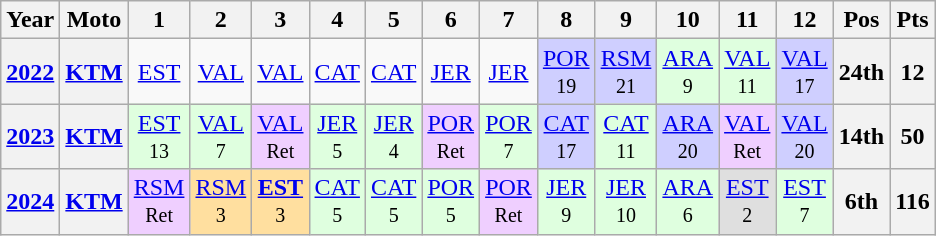<table class="wikitable" style="text-align:center;">
<tr>
<th>Year</th>
<th>Moto</th>
<th>1</th>
<th>2</th>
<th>3</th>
<th>4</th>
<th>5</th>
<th>6</th>
<th>7</th>
<th>8</th>
<th>9</th>
<th>10</th>
<th>11</th>
<th>12</th>
<th>Pos</th>
<th>Pts</th>
</tr>
<tr>
<th><a href='#'>2022</a></th>
<th><a href='#'>KTM</a></th>
<td><a href='#'>EST</a></td>
<td><a href='#'>VAL</a></td>
<td><a href='#'>VAL</a></td>
<td><a href='#'>CAT</a></td>
<td><a href='#'>CAT</a></td>
<td><a href='#'>JER</a></td>
<td><a href='#'>JER</a></td>
<td style="background:#cfcfff;"><a href='#'>POR</a><br><small>19</small></td>
<td style="background:#cfcfff;"><a href='#'>RSM</a><br><small>21</small></td>
<td style="background:#dfffdf;"><a href='#'>ARA</a><br><small>9</small></td>
<td style="background:#dfffdf;"><a href='#'>VAL</a><br><small>11</small></td>
<td style="background:#cfcfff;"><a href='#'>VAL</a><br><small>17</small></td>
<th>24th</th>
<th>12</th>
</tr>
<tr>
<th><a href='#'>2023</a></th>
<th><a href='#'>KTM</a></th>
<td style="background:#dfffdf;"><a href='#'>EST</a><br><small>13</small></td>
<td style="background:#dfffdf;"><a href='#'>VAL</a><br><small>7</small></td>
<td style="background:#efcfff;"><a href='#'>VAL</a><br><small>Ret</small></td>
<td style="background:#dfffdf;"><a href='#'>JER</a><br><small>5</small></td>
<td style="background:#dfffdf;"><a href='#'>JER</a><br><small>4</small></td>
<td style="background:#efcfff;"><a href='#'>POR</a><br><small>Ret</small></td>
<td style="background:#dfffdf;"><a href='#'>POR</a><br><small>7</small></td>
<td style="background:#cfcfff;"><a href='#'>CAT</a><br><small>17</small></td>
<td style="background:#dfffdf;"><a href='#'>CAT</a><br><small>11</small></td>
<td style="background:#cfcfff;"><a href='#'>ARA</a><br><small>20</small></td>
<td style="background:#efcfff;"><a href='#'>VAL</a><br><small>Ret</small></td>
<td style="background:#cfcfff;"><a href='#'>VAL</a><br><small>20</small></td>
<th>14th</th>
<th>50</th>
</tr>
<tr>
<th><a href='#'>2024</a></th>
<th><a href='#'>KTM</a></th>
<td style="background:#efcfff;"><a href='#'>RSM</a><br><small>Ret</small></td>
<td style="background:#ffdf9f;"><a href='#'>RSM</a><br><small>3</small></td>
<td style="background:#ffdf9f;"><strong><a href='#'>EST</a></strong><br><small>3</small></td>
<td style="background:#dfffdf;"><a href='#'>CAT</a><br><small>5</small></td>
<td style="background:#dfffdf;"><a href='#'>CAT</a><br><small>5</small></td>
<td style="background:#dfffdf;"><a href='#'>POR</a><br><small>5</small></td>
<td style="background:#efcfff;"><a href='#'>POR</a><br><small>Ret</small></td>
<td style="background:#dfffdf;"><a href='#'>JER</a><br><small>9</small></td>
<td style="background:#dfffdf;"><a href='#'>JER</a><br><small>10</small></td>
<td style="background:#dfffdf;"><a href='#'>ARA</a><br><small>6</small></td>
<td style="background:#dfdfdf;"><a href='#'>EST</a><br><small>2</small></td>
<td style="background:#dfffdf;"><a href='#'>EST</a><br><small>7</small></td>
<th>6th</th>
<th>116</th>
</tr>
</table>
